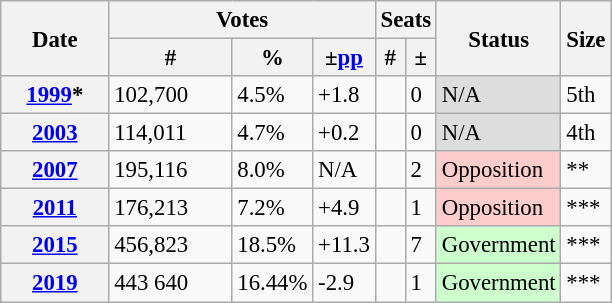<table class="wikitable" style="font-size:95%;">
<tr>
<th width="65" rowspan="2">Date</th>
<th colspan="3">Votes</th>
<th colspan="2">Seats</th>
<th rowspan="2">Status</th>
<th rowspan="2">Size</th>
</tr>
<tr>
<th width="75">#</th>
<th>%</th>
<th>±<a href='#'>pp</a></th>
<th>#</th>
<th>±</th>
</tr>
<tr>
<th><a href='#'>1999</a>*</th>
<td>102,700</td>
<td>4.5%</td>
<td>+1.8</td>
<td style="text-align:center;"></td>
<td>0</td>
<td style="background:#ddd;">N/A</td>
<td>5th</td>
</tr>
<tr>
<th><a href='#'>2003</a></th>
<td>114,011</td>
<td>4.7%</td>
<td>+0.2</td>
<td style="text-align:center;"></td>
<td>0</td>
<td style="background:#ddd;">N/A</td>
<td>4th</td>
</tr>
<tr>
<th><a href='#'>2007</a></th>
<td>195,116</td>
<td>8.0%</td>
<td>N/A</td>
<td style="text-align:center;"></td>
<td>2</td>
<td style="background:#fcc;">Opposition</td>
<td>**</td>
</tr>
<tr>
<th><a href='#'>2011</a></th>
<td>176,213</td>
<td>7.2%</td>
<td>+4.9</td>
<td style="text-align:center;"></td>
<td>1</td>
<td style="background-color:#fcc;">Opposition</td>
<td>***</td>
</tr>
<tr>
<th><a href='#'>2015</a></th>
<td>456,823</td>
<td>18.5%</td>
<td>+11.3</td>
<td style="text-align:center;"></td>
<td>7</td>
<td style="background-color:#cfc;">Government</td>
<td>***</td>
</tr>
<tr>
<th><a href='#'>2019</a></th>
<td>443 640</td>
<td>16.44%</td>
<td>-2.9</td>
<td style="text-align:center;"></td>
<td>1</td>
<td style="background-color:#cfc;">Government</td>
<td>***</td>
</tr>
</table>
